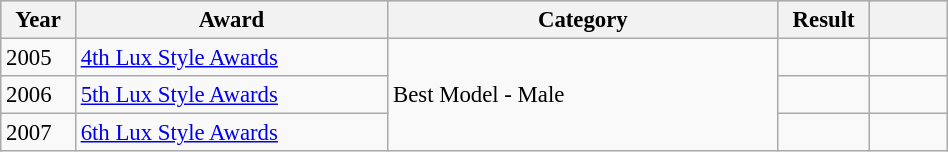<table class="wikitable" width="50%" style="font-size: 95%;">
<tr style="background:#ccc; text-align:center;">
<th scope="col" width="3%">Year</th>
<th scope="col" width="20%">Award</th>
<th scope="col" width="25%">Category</th>
<th scope="col" width="3%">Result</th>
<th scope="col" width="5%"></th>
</tr>
<tr>
<td>2005</td>
<td><a href='#'>4th Lux Style Awards</a></td>
<td rowspan="4">Best Model - Male</td>
<td></td>
<td></td>
</tr>
<tr>
<td>2006</td>
<td><a href='#'>5th Lux Style Awards</a></td>
<td></td>
<td></td>
</tr>
<tr>
<td>2007</td>
<td><a href='#'>6th Lux Style Awards</a></td>
<td></td>
<td></td>
</tr>
</table>
